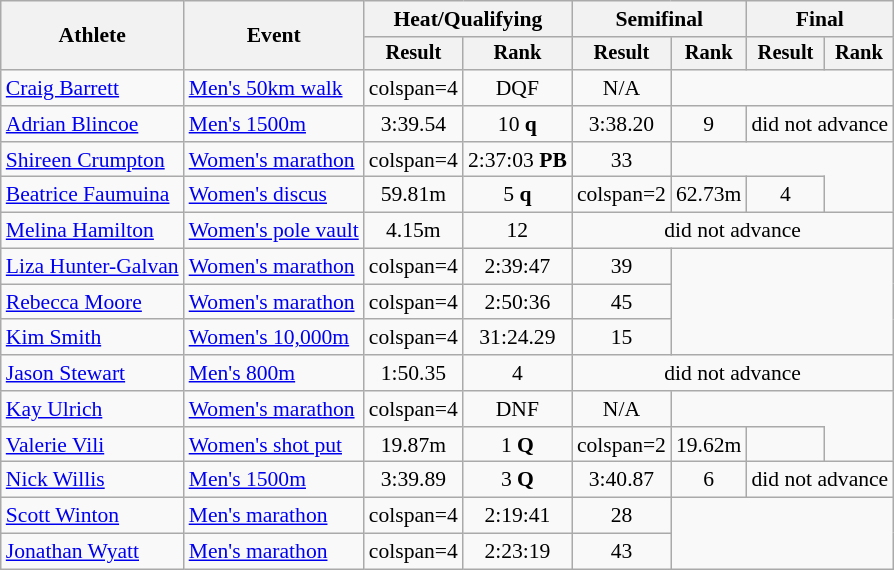<table class=wikitable style=font-size:90%;text-align:center>
<tr>
<th rowspan=2>Athlete</th>
<th rowspan=2>Event</th>
<th colspan=2>Heat/Qualifying</th>
<th colspan=2>Semifinal</th>
<th colspan=2>Final</th>
</tr>
<tr style=font-size:95%>
<th>Result</th>
<th>Rank</th>
<th>Result</th>
<th>Rank</th>
<th>Result</th>
<th>Rank</th>
</tr>
<tr>
<td align=left><a href='#'>Craig Barrett</a></td>
<td align=left><a href='#'>Men's 50km walk</a></td>
<td>colspan=4 </td>
<td>DQF</td>
<td>N/A</td>
</tr>
<tr>
<td align=left><a href='#'>Adrian Blincoe</a></td>
<td align=left><a href='#'>Men's 1500m</a></td>
<td>3:39.54</td>
<td>10 <strong>q</strong></td>
<td>3:38.20</td>
<td>9</td>
<td colspan=2>did not advance</td>
</tr>
<tr>
<td align=left><a href='#'>Shireen Crumpton</a></td>
<td align=left><a href='#'>Women's marathon</a></td>
<td>colspan=4 </td>
<td>2:37:03 <strong>PB</strong></td>
<td>33</td>
</tr>
<tr>
<td align=left><a href='#'>Beatrice Faumuina</a></td>
<td align=left><a href='#'>Women's discus</a></td>
<td>59.81m</td>
<td>5 <strong>q</strong></td>
<td>colspan=2 </td>
<td>62.73m</td>
<td>4</td>
</tr>
<tr>
<td align=left><a href='#'>Melina Hamilton</a></td>
<td align=left><a href='#'>Women's pole vault</a></td>
<td>4.15m</td>
<td>12</td>
<td colspan=4>did not advance</td>
</tr>
<tr>
<td align=left><a href='#'>Liza Hunter-Galvan</a></td>
<td align=left><a href='#'>Women's marathon</a></td>
<td>colspan=4 </td>
<td>2:39:47</td>
<td>39</td>
</tr>
<tr>
<td align=left><a href='#'>Rebecca Moore</a></td>
<td align=left><a href='#'>Women's marathon</a></td>
<td>colspan=4 </td>
<td>2:50:36</td>
<td>45</td>
</tr>
<tr>
<td align=left><a href='#'>Kim Smith</a></td>
<td align=left><a href='#'>Women's 10,000m</a></td>
<td>colspan=4 </td>
<td>31:24.29</td>
<td>15</td>
</tr>
<tr>
<td align=left><a href='#'>Jason Stewart</a></td>
<td align=left><a href='#'>Men's 800m</a></td>
<td>1:50.35</td>
<td>4</td>
<td colspan=4>did not advance</td>
</tr>
<tr>
<td align=left><a href='#'>Kay Ulrich</a></td>
<td align=left><a href='#'>Women's marathon</a></td>
<td>colspan=4 </td>
<td>DNF</td>
<td>N/A</td>
</tr>
<tr>
<td align=left><a href='#'>Valerie Vili</a></td>
<td align=left><a href='#'>Women's shot put</a></td>
<td>19.87m</td>
<td>1 <strong>Q</strong></td>
<td>colspan=2 </td>
<td>19.62m</td>
<td></td>
</tr>
<tr>
<td align=left><a href='#'>Nick Willis</a></td>
<td align=left><a href='#'>Men's 1500m</a></td>
<td>3:39.89</td>
<td>3 <strong>Q</strong></td>
<td>3:40.87</td>
<td>6</td>
<td colspan=2>did not advance</td>
</tr>
<tr>
<td align=left><a href='#'>Scott Winton</a></td>
<td align=left><a href='#'>Men's marathon</a></td>
<td>colspan=4 </td>
<td>2:19:41</td>
<td>28</td>
</tr>
<tr>
<td align=left><a href='#'>Jonathan Wyatt</a></td>
<td align=left><a href='#'>Men's marathon</a></td>
<td>colspan=4 </td>
<td>2:23:19</td>
<td>43</td>
</tr>
</table>
